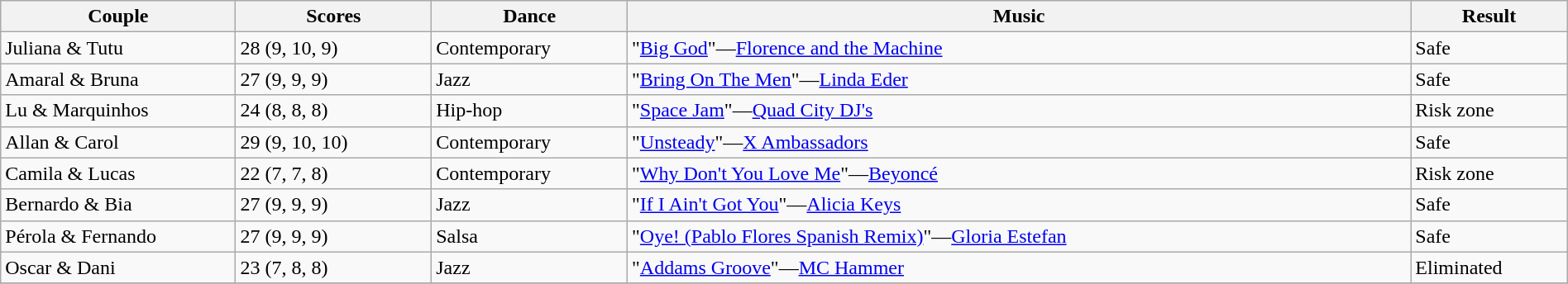<table class="wikitable sortable" style="width:100%;">
<tr>
<th width="15.0%">Couple</th>
<th width="12.5%">Scores</th>
<th width="12.5%">Dance</th>
<th width="50.0%">Music</th>
<th width="10.0%">Result</th>
</tr>
<tr>
<td>Juliana & Tutu</td>
<td>28 (9, 10, 9)</td>
<td>Contemporary</td>
<td>"<a href='#'>Big God</a>"—<a href='#'>Florence and the Machine</a></td>
<td>Safe</td>
</tr>
<tr>
<td>Amaral & Bruna</td>
<td>27 (9, 9, 9)</td>
<td>Jazz</td>
<td>"<a href='#'>Bring On The Men</a>"—<a href='#'>Linda Eder</a></td>
<td>Safe</td>
</tr>
<tr>
<td>Lu & Marquinhos</td>
<td>24 (8, 8, 8)</td>
<td>Hip-hop</td>
<td>"<a href='#'>Space Jam</a>"—<a href='#'>Quad City DJ's</a></td>
<td>Risk zone</td>
</tr>
<tr>
<td>Allan & Carol</td>
<td>29 (9, 10, 10)</td>
<td>Contemporary</td>
<td>"<a href='#'>Unsteady</a>"—<a href='#'>X Ambassadors</a></td>
<td>Safe</td>
</tr>
<tr>
<td>Camila & Lucas</td>
<td>22 (7, 7, 8)</td>
<td>Contemporary</td>
<td>"<a href='#'>Why Don't You Love Me</a>"—<a href='#'>Beyoncé</a></td>
<td>Risk zone</td>
</tr>
<tr>
<td>Bernardo & Bia</td>
<td>27 (9, 9, 9)</td>
<td>Jazz</td>
<td>"<a href='#'>If I Ain't Got You</a>"—<a href='#'>Alicia Keys</a></td>
<td>Safe</td>
</tr>
<tr>
<td>Pérola & Fernando</td>
<td>27 (9, 9, 9)</td>
<td>Salsa</td>
<td>"<a href='#'>Oye! (Pablo Flores Spanish Remix)</a>"—<a href='#'>Gloria Estefan</a></td>
<td>Safe</td>
</tr>
<tr>
<td>Oscar & Dani</td>
<td>23 (7, 8, 8)</td>
<td>Jazz</td>
<td>"<a href='#'>Addams Groove</a>"—<a href='#'>MC Hammer</a></td>
<td>Eliminated</td>
</tr>
<tr>
</tr>
</table>
